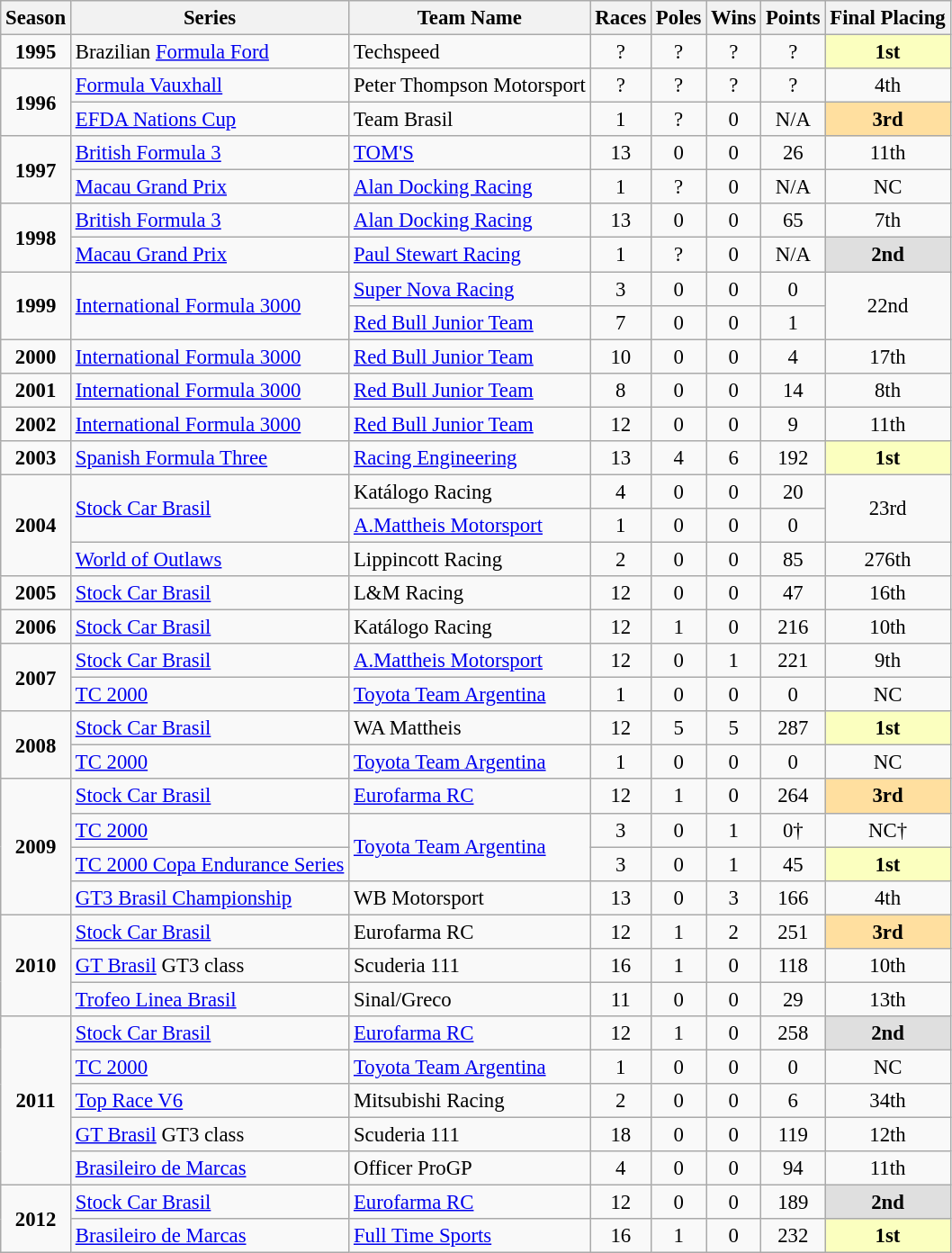<table class="wikitable" style="font-size: 95%">
<tr>
<th>Season</th>
<th>Series</th>
<th>Team Name</th>
<th>Races</th>
<th>Poles</th>
<th>Wins</th>
<th>Points</th>
<th>Final Placing</th>
</tr>
<tr>
<td align="center"><strong>1995</strong></td>
<td>Brazilian <a href='#'>Formula Ford</a></td>
<td>Techspeed</td>
<td align="center">?</td>
<td align="center">?</td>
<td align="center">?</td>
<td align="center">?</td>
<td align="center" style="background:#FBFFBF;"><strong>1st</strong></td>
</tr>
<tr>
<td align="center" rowspan=2><strong>1996</strong></td>
<td><a href='#'>Formula Vauxhall</a></td>
<td>Peter Thompson Motorsport</td>
<td align="center">?</td>
<td align="center">?</td>
<td align="center">?</td>
<td align="center">?</td>
<td align="center">4th</td>
</tr>
<tr>
<td><a href='#'>EFDA Nations Cup</a></td>
<td>Team Brasil</td>
<td align="center">1</td>
<td align="center">?</td>
<td align="center">0</td>
<td align="center">N/A</td>
<td align="center" style="background:#FFDF9F;"><strong>3rd</strong></td>
</tr>
<tr>
<td align="center" rowspan=2><strong>1997</strong></td>
<td><a href='#'>British Formula 3</a></td>
<td><a href='#'>TOM'S</a></td>
<td align="center">13</td>
<td align="center">0</td>
<td align="center">0</td>
<td align="center">26</td>
<td align="center">11th</td>
</tr>
<tr>
<td><a href='#'>Macau Grand Prix</a></td>
<td><a href='#'>Alan Docking Racing</a></td>
<td align="center">1</td>
<td align="center">?</td>
<td align="center">0</td>
<td align="center">N/A</td>
<td align="center">NC</td>
</tr>
<tr>
<td align="center" rowspan=2><strong>1998</strong></td>
<td><a href='#'>British Formula 3</a></td>
<td><a href='#'>Alan Docking Racing</a></td>
<td align="center">13</td>
<td align="center">0</td>
<td align="center">0</td>
<td align="center">65</td>
<td align="center">7th</td>
</tr>
<tr>
<td><a href='#'>Macau Grand Prix</a></td>
<td><a href='#'>Paul Stewart Racing</a></td>
<td align="center">1</td>
<td align="center">?</td>
<td align="center">0</td>
<td align="center">N/A</td>
<td align="center" style="background:#DFDFDF;"><strong>2nd</strong></td>
</tr>
<tr>
<td align="center" rowspan=2><strong>1999</strong></td>
<td rowspan=2><a href='#'>International Formula 3000</a></td>
<td><a href='#'>Super Nova Racing</a></td>
<td align="center">3</td>
<td align="center">0</td>
<td align="center">0</td>
<td align="center">0</td>
<td align="center" rowspan=2>22nd</td>
</tr>
<tr>
<td><a href='#'>Red Bull Junior Team</a></td>
<td align="center">7</td>
<td align="center">0</td>
<td align="center">0</td>
<td align="center">1</td>
</tr>
<tr>
<td align="center"><strong>2000</strong></td>
<td><a href='#'>International Formula 3000</a></td>
<td><a href='#'>Red Bull Junior Team</a></td>
<td align="center">10</td>
<td align="center">0</td>
<td align="center">0</td>
<td align="center">4</td>
<td align="center">17th</td>
</tr>
<tr>
<td align="center"><strong>2001</strong></td>
<td><a href='#'>International Formula 3000</a></td>
<td><a href='#'>Red Bull Junior Team</a></td>
<td align="center">8</td>
<td align="center">0</td>
<td align="center">0</td>
<td align="center">14</td>
<td align="center">8th</td>
</tr>
<tr>
<td align="center"><strong>2002</strong></td>
<td><a href='#'>International Formula 3000</a></td>
<td><a href='#'>Red Bull Junior Team</a></td>
<td align="center">12</td>
<td align="center">0</td>
<td align="center">0</td>
<td align="center">9</td>
<td align="center">11th</td>
</tr>
<tr>
<td align="center"><strong>2003</strong></td>
<td><a href='#'>Spanish Formula Three</a></td>
<td><a href='#'>Racing Engineering</a></td>
<td align="center">13</td>
<td align="center">4</td>
<td align="center">6</td>
<td align="center">192</td>
<td align="center" style="background:#FBFFBF;"><strong>1st</strong></td>
</tr>
<tr>
<td align="center" rowspan=3><strong>2004</strong></td>
<td rowspan=2><a href='#'>Stock Car Brasil</a></td>
<td>Katálogo Racing</td>
<td align="center">4</td>
<td align="center">0</td>
<td align="center">0</td>
<td align="center">20</td>
<td align="center" rowspan=2>23rd</td>
</tr>
<tr>
<td><a href='#'>A.Mattheis Motorsport</a></td>
<td align="center">1</td>
<td align="center">0</td>
<td align="center">0</td>
<td align="center">0</td>
</tr>
<tr>
<td><a href='#'>World of Outlaws</a></td>
<td>Lippincott Racing</td>
<td align="center">2</td>
<td align="center">0</td>
<td align="center">0</td>
<td align="center">85</td>
<td align="center">276th</td>
</tr>
<tr>
<td align="center"><strong>2005</strong></td>
<td><a href='#'>Stock Car Brasil</a></td>
<td>L&M Racing</td>
<td align="center">12</td>
<td align="center">0</td>
<td align="center">0</td>
<td align="center">47</td>
<td align="center">16th</td>
</tr>
<tr>
<td align="center"><strong>2006</strong></td>
<td><a href='#'>Stock Car Brasil</a></td>
<td>Katálogo Racing</td>
<td align="center">12</td>
<td align="center">1</td>
<td align="center">0</td>
<td align="center">216</td>
<td align="center">10th</td>
</tr>
<tr>
<td align="center" rowspan=2><strong>2007</strong></td>
<td><a href='#'>Stock Car Brasil</a></td>
<td><a href='#'>A.Mattheis Motorsport</a></td>
<td align="center">12</td>
<td align="center">0</td>
<td align="center">1</td>
<td align="center">221</td>
<td align="center">9th</td>
</tr>
<tr>
<td><a href='#'>TC 2000</a></td>
<td><a href='#'>Toyota Team Argentina</a></td>
<td align="center">1</td>
<td align="center">0</td>
<td align="center">0</td>
<td align="center">0</td>
<td align="center">NC</td>
</tr>
<tr>
<td align="center" rowspan=2><strong>2008</strong></td>
<td><a href='#'>Stock Car Brasil</a></td>
<td>WA Mattheis</td>
<td align="center">12</td>
<td align="center">5</td>
<td align="center">5</td>
<td align="center">287</td>
<td align="center" style="background:#FBFFBF;"><strong>1st</strong></td>
</tr>
<tr>
<td><a href='#'>TC 2000</a></td>
<td><a href='#'>Toyota Team Argentina</a></td>
<td align="center">1</td>
<td align="center">0</td>
<td align="center">0</td>
<td align="center">0</td>
<td align="center">NC</td>
</tr>
<tr>
<td align="center" rowspan=4><strong>2009</strong></td>
<td><a href='#'>Stock Car Brasil</a></td>
<td><a href='#'>Eurofarma RC</a></td>
<td align="center">12</td>
<td align="center">1</td>
<td align="center">0</td>
<td align="center">264</td>
<td align="center" style="background:#FFDF9F;"><strong>3rd</strong></td>
</tr>
<tr>
<td><a href='#'>TC 2000</a></td>
<td rowspan="2"><a href='#'>Toyota Team Argentina</a></td>
<td align="center">3</td>
<td align="center">0</td>
<td align="center">1</td>
<td align="center">0†</td>
<td align="center">NC†</td>
</tr>
<tr>
<td><a href='#'>TC 2000 Copa Endurance Series</a></td>
<td align="center">3</td>
<td align="center">0</td>
<td align="center">1</td>
<td align="center">45</td>
<td align="center" style="background:#FBFFBF;"><strong>1st</strong></td>
</tr>
<tr>
<td><a href='#'>GT3 Brasil Championship</a></td>
<td>WB Motorsport</td>
<td align="center">13</td>
<td align="center">0</td>
<td align="center">3</td>
<td align="center">166</td>
<td align="center">4th</td>
</tr>
<tr>
<td align="center" rowspan=3><strong>2010</strong></td>
<td><a href='#'>Stock Car Brasil</a></td>
<td>Eurofarma RC</td>
<td align="center">12</td>
<td align="center">1</td>
<td align="center">2</td>
<td align="center">251</td>
<td align="center" style="background:#FFDF9F;"><strong>3rd</strong></td>
</tr>
<tr>
<td><a href='#'>GT Brasil</a> GT3 class</td>
<td>Scuderia 111</td>
<td align="center">16</td>
<td align="center">1</td>
<td align="center">0</td>
<td align="center">118</td>
<td align="center">10th</td>
</tr>
<tr>
<td><a href='#'>Trofeo Linea Brasil</a></td>
<td>Sinal/Greco</td>
<td align="center">11</td>
<td align="center">0</td>
<td align="center">0</td>
<td align="center">29</td>
<td align="center">13th</td>
</tr>
<tr>
<td align="center" rowspan=5><strong>2011</strong></td>
<td><a href='#'>Stock Car Brasil</a></td>
<td><a href='#'>Eurofarma RC</a></td>
<td align="center">12</td>
<td align="center">1</td>
<td align="center">0</td>
<td align="center">258</td>
<td align="center" style="background:#DFDFDF;"><strong>2nd</strong></td>
</tr>
<tr>
<td><a href='#'>TC 2000</a></td>
<td><a href='#'>Toyota Team Argentina</a></td>
<td align="center">1</td>
<td align="center">0</td>
<td align="center">0</td>
<td align="center">0</td>
<td align="center">NC</td>
</tr>
<tr>
<td><a href='#'>Top Race V6</a></td>
<td>Mitsubishi Racing</td>
<td align="center">2</td>
<td align="center">0</td>
<td align="center">0</td>
<td align="center">6</td>
<td align="center">34th</td>
</tr>
<tr>
<td><a href='#'>GT Brasil</a> GT3 class</td>
<td>Scuderia 111</td>
<td align="center">18</td>
<td align="center">0</td>
<td align="center">0</td>
<td align="center">119</td>
<td align="center">12th</td>
</tr>
<tr>
<td><a href='#'>Brasileiro de Marcas</a></td>
<td>Officer ProGP</td>
<td align="center">4</td>
<td align="center">0</td>
<td align="center">0</td>
<td align="center">94</td>
<td align="center">11th</td>
</tr>
<tr>
<td align="center" rowspan=2><strong>2012</strong></td>
<td><a href='#'>Stock Car Brasil</a></td>
<td><a href='#'>Eurofarma RC</a></td>
<td align="center">12</td>
<td align="center">0</td>
<td align="center">0</td>
<td align="center">189</td>
<td align="center" style="background:#DFDFDF;"><strong>2nd</strong></td>
</tr>
<tr>
<td><a href='#'>Brasileiro de Marcas</a></td>
<td><a href='#'>Full Time Sports</a></td>
<td align="center">16</td>
<td align="center">1</td>
<td align="center">0</td>
<td align="center">232</td>
<td align="center" style="background:#FBFFBF;"><strong>1st</strong></td>
</tr>
</table>
